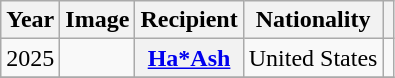<table class="wikitable plainrowheaders" style="text-align:center">
<tr>
<th scope=col>Year</th>
<th scope=col class=unsortable>Image</th>
<th scope=col>Recipient</th>
<th scope=col>Nationality</th>
<th scope=col class=unsortable></th>
</tr>
<tr>
<td>2025</td>
<td></td>
<th scope=row style="text-align:center;"><a href='#'>Ha*Ash</a></th>
<td>United States</td>
<td></td>
</tr>
<tr>
</tr>
</table>
